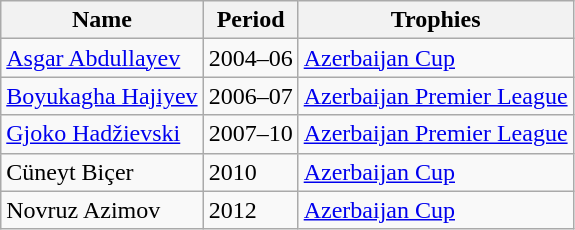<table class="wikitable">
<tr>
<th>Name</th>
<th>Period</th>
<th>Trophies</th>
</tr>
<tr>
<td> <a href='#'>Asgar Abdullayev</a></td>
<td>2004–06</td>
<td><a href='#'>Azerbaijan Cup</a></td>
</tr>
<tr>
<td> <a href='#'>Boyukagha Hajiyev</a></td>
<td>2006–07</td>
<td><a href='#'>Azerbaijan Premier League</a></td>
</tr>
<tr>
<td> <a href='#'>Gjoko Hadžievski</a></td>
<td>2007–10</td>
<td><a href='#'>Azerbaijan Premier League</a></td>
</tr>
<tr>
<td> Cüneyt Biçer</td>
<td>2010</td>
<td><a href='#'>Azerbaijan Cup</a></td>
</tr>
<tr>
<td> Novruz Azimov</td>
<td>2012</td>
<td><a href='#'>Azerbaijan Cup</a></td>
</tr>
</table>
